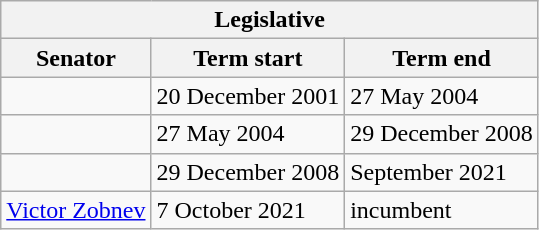<table class="wikitable sortable">
<tr>
<th colspan=3>Legislative</th>
</tr>
<tr>
<th>Senator</th>
<th>Term start</th>
<th>Term end</th>
</tr>
<tr>
<td></td>
<td>20 December 2001</td>
<td>27 May 2004</td>
</tr>
<tr>
<td></td>
<td>27 May 2004</td>
<td>29 December 2008</td>
</tr>
<tr>
<td></td>
<td>29 December 2008</td>
<td>September 2021</td>
</tr>
<tr>
<td><a href='#'>Victor Zobnev</a></td>
<td>7 October 2021</td>
<td>incumbent</td>
</tr>
</table>
